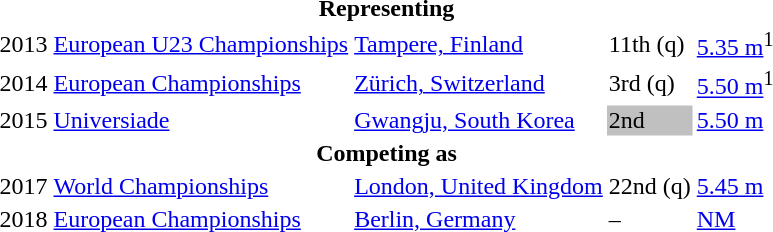<table>
<tr>
<th colspan="6">Representing </th>
</tr>
<tr>
<td>2013</td>
<td><a href='#'>European U23 Championships</a></td>
<td><a href='#'>Tampere, Finland</a></td>
<td>11th (q)</td>
<td><a href='#'>5.35 m</a><sup>1</sup></td>
</tr>
<tr>
<td>2014</td>
<td><a href='#'>European Championships</a></td>
<td><a href='#'>Zürich, Switzerland</a></td>
<td>3rd (q)</td>
<td><a href='#'>5.50 m</a><sup>1</sup></td>
</tr>
<tr>
<td>2015</td>
<td><a href='#'>Universiade</a></td>
<td><a href='#'>Gwangju, South Korea</a></td>
<td bgcolor=silver>2nd</td>
<td><a href='#'>5.50 m</a></td>
</tr>
<tr>
<th colspan="6">Competing as </th>
</tr>
<tr>
<td>2017</td>
<td><a href='#'>World Championships</a></td>
<td><a href='#'>London, United Kingdom</a></td>
<td>22nd (q)</td>
<td><a href='#'>5.45 m</a></td>
</tr>
<tr>
<td>2018</td>
<td><a href='#'>European Championships</a></td>
<td><a href='#'>Berlin, Germany</a></td>
<td>–</td>
<td><a href='#'>NM</a></td>
</tr>
</table>
